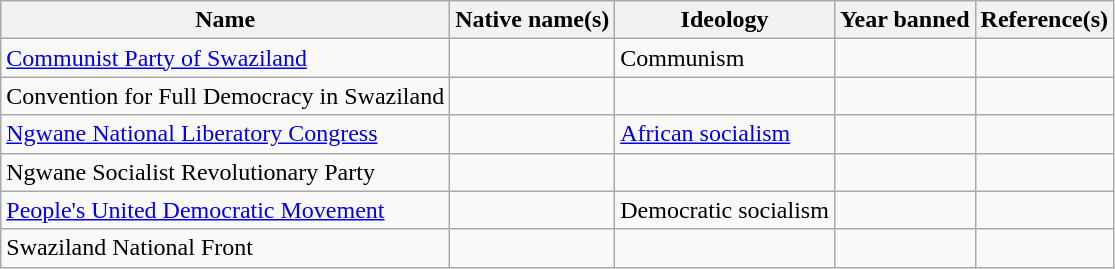<table class="wikitable sortable">
<tr>
<th>Name</th>
<th>Native name(s)</th>
<th>Ideology</th>
<th>Year banned</th>
<th>Reference(s)</th>
</tr>
<tr>
<td><a href='#'>Communist Party of Swaziland</a></td>
<td></td>
<td>Communism</td>
<td></td>
<td></td>
</tr>
<tr>
<td>Convention for Full Democracy in Swaziland</td>
<td></td>
<td></td>
<td></td>
<td></td>
</tr>
<tr>
<td><a href='#'>Ngwane National Liberatory Congress</a></td>
<td></td>
<td><a href='#'>African socialism</a></td>
<td></td>
<td></td>
</tr>
<tr>
<td>Ngwane Socialist Revolutionary Party</td>
<td></td>
<td></td>
<td></td>
<td></td>
</tr>
<tr>
<td><a href='#'>People's United Democratic Movement</a></td>
<td></td>
<td>Democratic socialism</td>
<td></td>
<td></td>
</tr>
<tr>
<td>Swaziland National Front</td>
<td></td>
<td></td>
<td></td>
<td></td>
</tr>
</table>
